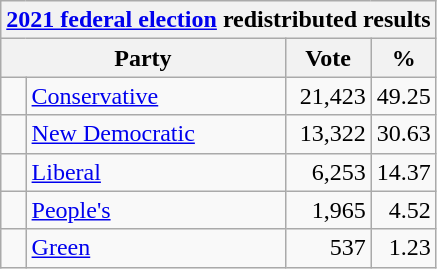<table class="wikitable">
<tr>
<th colspan="4"><a href='#'>2021 federal election</a> redistributed results</th>
</tr>
<tr>
<th bgcolor="#DDDDFF" width="130px" colspan="2">Party</th>
<th bgcolor="#DDDDFF" width="50px">Vote</th>
<th bgcolor="#DDDDFF" width="30px">%</th>
</tr>
<tr>
<td> </td>
<td><a href='#'>Conservative</a></td>
<td align=right>21,423</td>
<td align=right>49.25</td>
</tr>
<tr>
<td> </td>
<td><a href='#'>New Democratic</a></td>
<td align=right>13,322</td>
<td align=right>30.63</td>
</tr>
<tr>
<td> </td>
<td><a href='#'>Liberal</a></td>
<td align=right>6,253</td>
<td align=right>14.37</td>
</tr>
<tr>
<td> </td>
<td><a href='#'>People's</a></td>
<td align=right>1,965</td>
<td align=right>4.52</td>
</tr>
<tr>
<td> </td>
<td><a href='#'>Green</a></td>
<td align=right>537</td>
<td align=right>1.23</td>
</tr>
</table>
